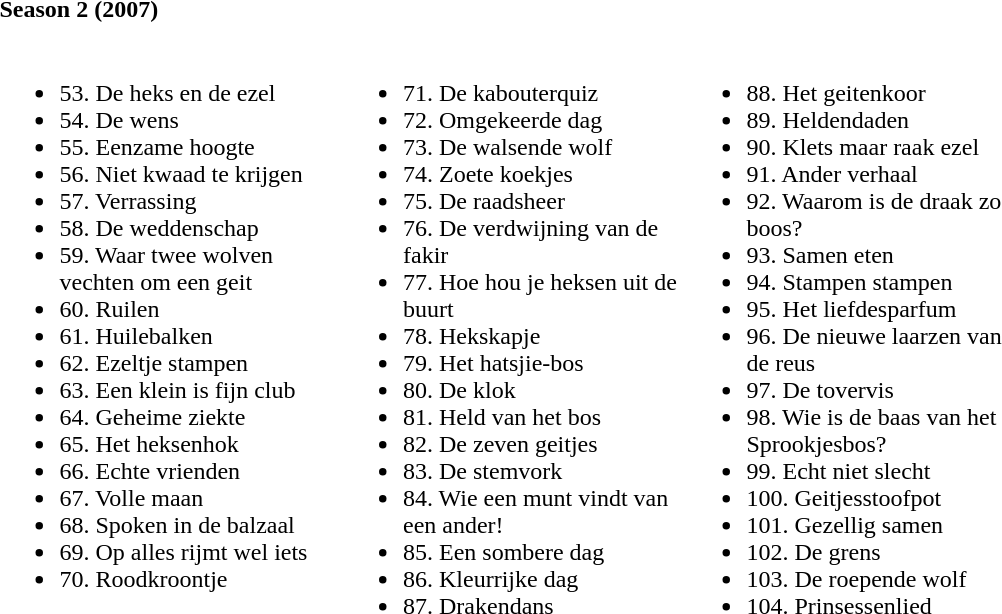<table>
<tr>
<td colspan="3"><br><strong>Season 2 (2007)</strong></td>
</tr>
<tr>
<td width="225" valign="top"><br><ul><li>53. De heks en de ezel</li><li>54. De wens</li><li>55. Eenzame hoogte</li><li>56. Niet kwaad te krijgen</li><li>57. Verrassing</li><li>58. De weddenschap</li><li>59. Waar twee wolven vechten om een geit</li><li>60. Ruilen</li><li>61. Huilebalken</li><li>62. Ezeltje stampen</li><li>63. Een klein is fijn club</li><li>64. Geheime ziekte</li><li>65. Het heksenhok</li><li>66. Echte vrienden</li><li>67. Volle maan</li><li>68. Spoken in de balzaal</li><li>69. Op alles rijmt wel iets</li><li>70. Roodkroontje</li></ul></td>
<td width="225" valign="top"><br><ul><li>71. De kabouterquiz</li><li>72. Omgekeerde dag</li><li>73. De walsende wolf</li><li>74. Zoete koekjes</li><li>75. De raadsheer</li><li>76. De verdwijning van de fakir</li><li>77. Hoe hou je heksen uit de buurt</li><li>78. Hekskapje</li><li>79. Het hatsjie-bos</li><li>80. De klok</li><li>81. Held van het bos</li><li>82. De zeven geitjes</li><li>83. De stemvork</li><li>84. Wie een munt vindt van een ander!</li><li>85. Een sombere dag</li><li>86. Kleurrijke dag</li><li>87. Drakendans</li></ul></td>
<td width="225" valign="top"><br><ul><li>88. Het geitenkoor</li><li>89. Heldendaden</li><li>90. Klets maar raak ezel</li><li>91. Ander verhaal</li><li>92. Waarom is de draak zo boos?</li><li>93. Samen eten</li><li>94. Stampen stampen</li><li>95. Het liefdesparfum</li><li>96. De nieuwe laarzen van de reus</li><li>97. De tovervis</li><li>98. Wie is de baas van het Sprookjesbos?</li><li>99. Echt niet slecht</li><li>100. Geitjesstoofpot</li><li>101. Gezellig samen</li><li>102. De grens</li><li>103. De roepende wolf</li><li>104. Prinsessenlied</li></ul></td>
</tr>
</table>
